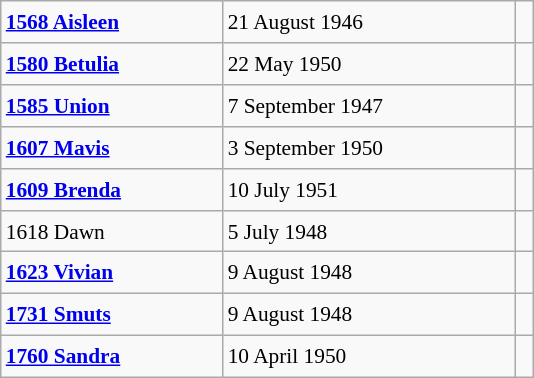<table class="wikitable" style="font-size: 89%; float: left; width: 25em; margin-right: 1em; height: 252px;">
<tr>
<td><strong><a href='#'>1568 Aisleen</a></strong></td>
<td>21 August 1946</td>
<td></td>
</tr>
<tr>
<td><strong><a href='#'>1580 Betulia</a></strong></td>
<td>22 May 1950</td>
<td></td>
</tr>
<tr>
<td><strong><a href='#'>1585 Union</a></strong></td>
<td>7 September 1947</td>
<td></td>
</tr>
<tr>
<td><strong><a href='#'>1607 Mavis</a></strong></td>
<td>3 September 1950</td>
<td></td>
</tr>
<tr>
<td><strong><a href='#'>1609 Brenda</a></strong></td>
<td>10 July 1951</td>
<td></td>
</tr>
<tr>
<td>1618 Dawn</td>
<td>5 July 1948</td>
<td></td>
</tr>
<tr>
<td><strong><a href='#'>1623 Vivian</a></strong></td>
<td>9 August 1948</td>
<td></td>
</tr>
<tr>
<td><strong><a href='#'>1731 Smuts</a></strong></td>
<td>9 August 1948</td>
<td></td>
</tr>
<tr>
<td><strong><a href='#'>1760 Sandra</a></strong></td>
<td>10 April 1950</td>
<td></td>
</tr>
</table>
